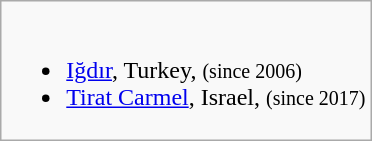<table class="wikitable">
<tr valign="top">
<td><br><ul><li> <a href='#'>Iğdır</a>, Turkey, <small>(since 2006)</small></li><li> <a href='#'>Tirat Carmel</a>, Israel, <small>(since 2017)</small></li></ul></td>
</tr>
</table>
